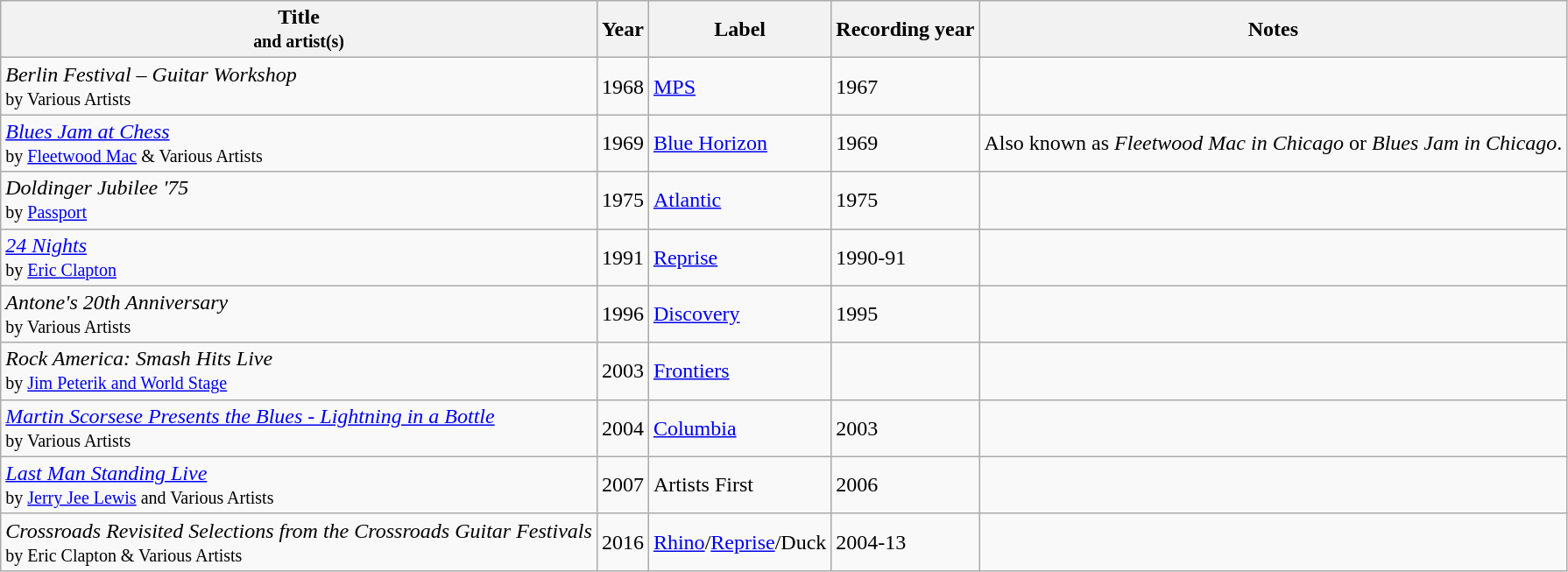<table class="wikitable">
<tr>
<th>Title<br><small>and artist(s)</small></th>
<th>Year</th>
<th>Label</th>
<th>Recording year</th>
<th>Notes</th>
</tr>
<tr>
<td><em>Berlin Festival – Guitar Workshop</em><br><small>by Various Artists</small></td>
<td>1968</td>
<td><a href='#'>MPS</a></td>
<td>1967</td>
<td></td>
</tr>
<tr>
<td><em><a href='#'>Blues Jam at Chess</a></em><br><small>by <a href='#'>Fleetwood Mac</a> & Various Artists</small></td>
<td>1969</td>
<td><a href='#'>Blue Horizon</a></td>
<td>1969</td>
<td>Also known as <em>Fleetwood Mac in Chicago</em> or <em>Blues Jam in Chicago</em>.</td>
</tr>
<tr>
<td><em>Doldinger Jubilee '75</em><br><small>by <a href='#'>Passport</a></small></td>
<td>1975</td>
<td><a href='#'>Atlantic</a></td>
<td>1975</td>
<td></td>
</tr>
<tr>
<td><em><a href='#'>24 Nights</a></em><br><small>by <a href='#'>Eric Clapton</a></small></td>
<td>1991</td>
<td><a href='#'>Reprise</a></td>
<td>1990-91</td>
<td></td>
</tr>
<tr>
<td><em>Antone's 20th Anniversary</em><br><small>by Various Artists</small></td>
<td>1996</td>
<td><a href='#'>Discovery</a></td>
<td>1995</td>
<td></td>
</tr>
<tr>
<td><em>Rock America: Smash Hits Live</em><br><small>by <a href='#'>Jim Peterik and World Stage</a></small></td>
<td>2003</td>
<td><a href='#'>Frontiers</a></td>
<td></td>
<td></td>
</tr>
<tr>
<td><a href='#'><em>Martin Scorsese Presents the Blues - Lightning in a Bottle</em></a><br><small>by Various Artists</small></td>
<td>2004</td>
<td><a href='#'>Columbia</a></td>
<td>2003</td>
<td></td>
</tr>
<tr>
<td><em><a href='#'>Last Man Standing Live</a></em><br><small>by <a href='#'>Jerry Jee Lewis</a> and Various Artists</small></td>
<td>2007</td>
<td>Artists First</td>
<td>2006</td>
<td></td>
</tr>
<tr>
<td><em>Crossroads Revisited Selections from the Crossroads Guitar Festivals</em><br><small>by Eric Clapton & Various Artists</small></td>
<td>2016</td>
<td><a href='#'>Rhino</a>/<a href='#'>Reprise</a>/Duck</td>
<td>2004-13</td>
<td></td>
</tr>
</table>
